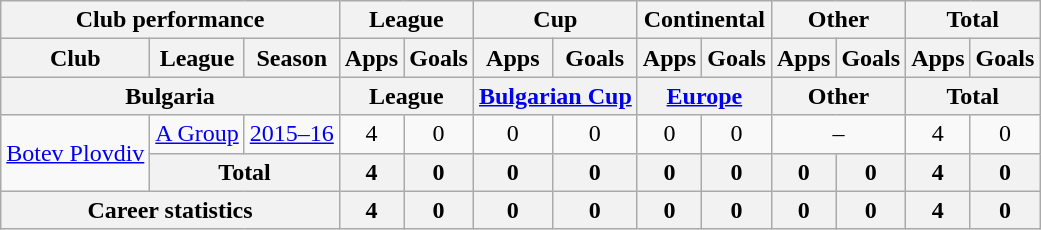<table class="wikitable" style="text-align: center">
<tr>
<th Colspan="3">Club performance</th>
<th Colspan="2">League</th>
<th Colspan="2">Cup</th>
<th Colspan="2">Continental</th>
<th Colspan="2">Other</th>
<th Colspan="3">Total</th>
</tr>
<tr>
<th>Club</th>
<th>League</th>
<th>Season</th>
<th>Apps</th>
<th>Goals</th>
<th>Apps</th>
<th>Goals</th>
<th>Apps</th>
<th>Goals</th>
<th>Apps</th>
<th>Goals</th>
<th>Apps</th>
<th>Goals</th>
</tr>
<tr>
<th Colspan="3">Bulgaria</th>
<th Colspan="2">League</th>
<th Colspan="2"><a href='#'>Bulgarian Cup</a></th>
<th Colspan="2"><a href='#'>Europe</a></th>
<th Colspan="2">Other</th>
<th Colspan="2">Total</th>
</tr>
<tr>
<td rowspan="2" valign="center"><a href='#'>Botev Plovdiv</a></td>
<td rowspan="1"><a href='#'>A Group</a></td>
<td><a href='#'>2015–16</a></td>
<td>4</td>
<td>0</td>
<td>0</td>
<td>0</td>
<td>0</td>
<td>0</td>
<td colspan="2">–</td>
<td>4</td>
<td>0</td>
</tr>
<tr>
<th colspan=2>Total</th>
<th>4</th>
<th>0</th>
<th>0</th>
<th>0</th>
<th>0</th>
<th>0</th>
<th>0</th>
<th>0</th>
<th>4</th>
<th>0</th>
</tr>
<tr>
<th colspan="3">Career statistics</th>
<th>4</th>
<th>0</th>
<th>0</th>
<th>0</th>
<th>0</th>
<th>0</th>
<th>0</th>
<th>0</th>
<th>4</th>
<th>0</th>
</tr>
</table>
